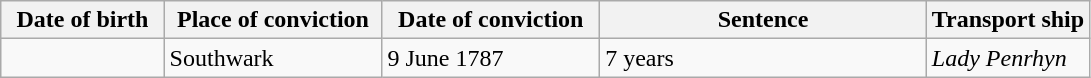<table class="wikitable sortable plainrowheaders" style="width=1024px;">
<tr>
<th style="width: 15%;">Date of birth</th>
<th style="width: 20%;">Place of conviction</th>
<th style="width: 20%;">Date of conviction</th>
<th style="width: 30%;">Sentence</th>
<th style="width: 15%;">Transport ship</th>
</tr>
<tr>
<td></td>
<td>Southwark</td>
<td>9 June 1787</td>
<td>7 years</td>
<td><em>Lady Penrhyn</em></td>
</tr>
</table>
